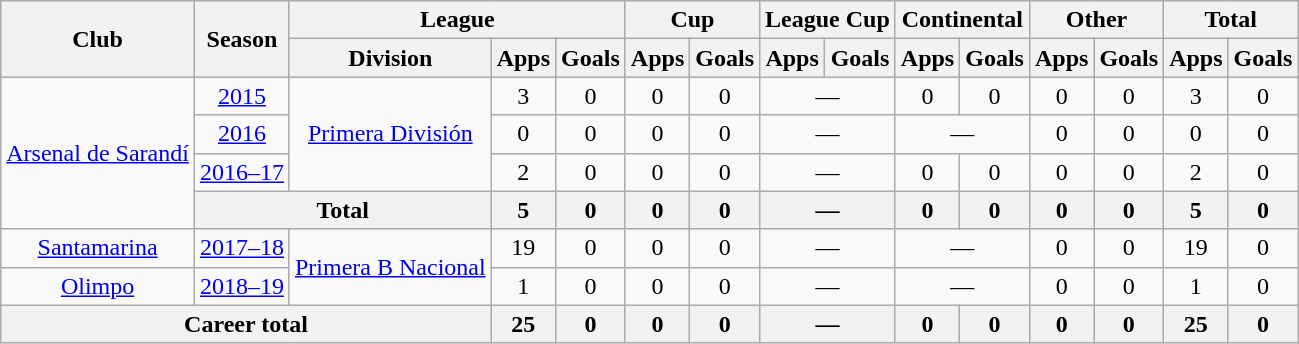<table class="wikitable" style="text-align:center">
<tr>
<th rowspan="2">Club</th>
<th rowspan="2">Season</th>
<th colspan="3">League</th>
<th colspan="2">Cup</th>
<th colspan="2">League Cup</th>
<th colspan="2">Continental</th>
<th colspan="2">Other</th>
<th colspan="2">Total</th>
</tr>
<tr>
<th>Division</th>
<th>Apps</th>
<th>Goals</th>
<th>Apps</th>
<th>Goals</th>
<th>Apps</th>
<th>Goals</th>
<th>Apps</th>
<th>Goals</th>
<th>Apps</th>
<th>Goals</th>
<th>Apps</th>
<th>Goals</th>
</tr>
<tr>
<td rowspan="4"><a href='#'>Arsenal de Sarandí</a></td>
<td><a href='#'>2015</a></td>
<td rowspan="3"><a href='#'>Primera División</a></td>
<td>3</td>
<td>0</td>
<td>0</td>
<td>0</td>
<td colspan="2">—</td>
<td>0</td>
<td>0</td>
<td>0</td>
<td>0</td>
<td>3</td>
<td>0</td>
</tr>
<tr>
<td><a href='#'>2016</a></td>
<td>0</td>
<td>0</td>
<td>0</td>
<td>0</td>
<td colspan="2">—</td>
<td colspan="2">—</td>
<td>0</td>
<td>0</td>
<td>0</td>
<td>0</td>
</tr>
<tr>
<td><a href='#'>2016–17</a></td>
<td>2</td>
<td>0</td>
<td>0</td>
<td>0</td>
<td colspan="2">—</td>
<td>0</td>
<td>0</td>
<td>0</td>
<td>0</td>
<td>2</td>
<td>0</td>
</tr>
<tr>
<th colspan="2">Total</th>
<th>5</th>
<th>0</th>
<th>0</th>
<th>0</th>
<th colspan="2">—</th>
<th>0</th>
<th>0</th>
<th>0</th>
<th>0</th>
<th>5</th>
<th>0</th>
</tr>
<tr>
<td rowspan="1"><a href='#'>Santamarina</a></td>
<td><a href='#'>2017–18</a></td>
<td rowspan="2"><a href='#'>Primera B Nacional</a></td>
<td>19</td>
<td>0</td>
<td>0</td>
<td>0</td>
<td colspan="2">—</td>
<td colspan="2">—</td>
<td>0</td>
<td>0</td>
<td>19</td>
<td>0</td>
</tr>
<tr>
<td rowspan="1"><a href='#'>Olimpo</a></td>
<td><a href='#'>2018–19</a></td>
<td>1</td>
<td>0</td>
<td>0</td>
<td>0</td>
<td colspan="2">—</td>
<td colspan="2">—</td>
<td>0</td>
<td>0</td>
<td>1</td>
<td>0</td>
</tr>
<tr>
<th colspan="3">Career total</th>
<th>25</th>
<th>0</th>
<th>0</th>
<th>0</th>
<th colspan="2">—</th>
<th>0</th>
<th>0</th>
<th>0</th>
<th>0</th>
<th>25</th>
<th>0</th>
</tr>
</table>
